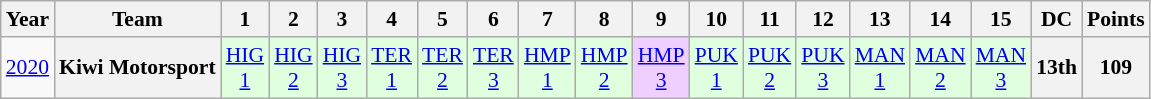<table class="wikitable" style="text-align:center; font-size:90%">
<tr>
<th>Year</th>
<th>Team</th>
<th>1</th>
<th>2</th>
<th>3</th>
<th>4</th>
<th>5</th>
<th>6</th>
<th>7</th>
<th>8</th>
<th>9</th>
<th>10</th>
<th>11</th>
<th>12</th>
<th>13</th>
<th>14</th>
<th>15</th>
<th>DC</th>
<th>Points</th>
</tr>
<tr>
<td><a href='#'>2020</a></td>
<th>Kiwi Motorsport</th>
<td style="background:#DFFFDF;"><a href='#'>HIG<br>1</a><br></td>
<td style="background:#DFFFDF;"><a href='#'>HIG<br>2</a><br></td>
<td style="background:#DFFFDF;"><a href='#'>HIG<br>3</a><br></td>
<td style="background:#DFFFDF;"><a href='#'>TER<br>1</a><br></td>
<td style="background:#DFFFDF;"><a href='#'>TER<br>2</a><br></td>
<td style="background:#DFFFDF;"><a href='#'>TER<br>3</a><br></td>
<td style="background:#DFFFDF;"><a href='#'>HMP<br>1</a><br></td>
<td style="background:#DFFFDF;"><a href='#'>HMP<br>2</a><br></td>
<td style="background:#EFCFFF;"><a href='#'>HMP<br>3</a><br></td>
<td style="background:#DFFFDF;"><a href='#'>PUK<br>1</a><br></td>
<td style="background:#DFFFDF;"><a href='#'>PUK<br>2</a><br></td>
<td style="background:#DFFFDF;"><a href='#'>PUK<br>3</a><br></td>
<td style="background:#DFFFDF;"><a href='#'>MAN<br>1</a><br></td>
<td style="background:#DFFFDF;"><a href='#'>MAN<br>2</a><br></td>
<td style="background:#DFFFDF;"><a href='#'>MAN<br>3</a><br></td>
<th>13th</th>
<th>109</th>
</tr>
</table>
